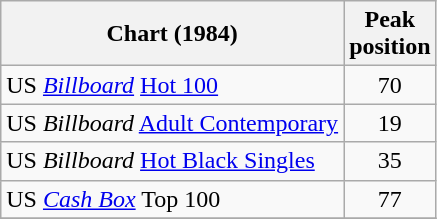<table class="wikitable sortable">
<tr>
<th>Chart (1984)</th>
<th>Peak<br>position</th>
</tr>
<tr>
<td>US <em><a href='#'>Billboard</a></em> <a href='#'>Hot 100</a></td>
<td style="text-align:center;">70</td>
</tr>
<tr>
<td>US <em>Billboard</em> <a href='#'>Adult Contemporary</a></td>
<td style="text-align:center;">19</td>
</tr>
<tr>
<td>US <em>Billboard</em> <a href='#'>Hot Black Singles</a></td>
<td style="text-align:center;">35</td>
</tr>
<tr>
<td>US <a href='#'><em>Cash Box</em></a> Top 100</td>
<td align="center">77</td>
</tr>
<tr>
</tr>
</table>
